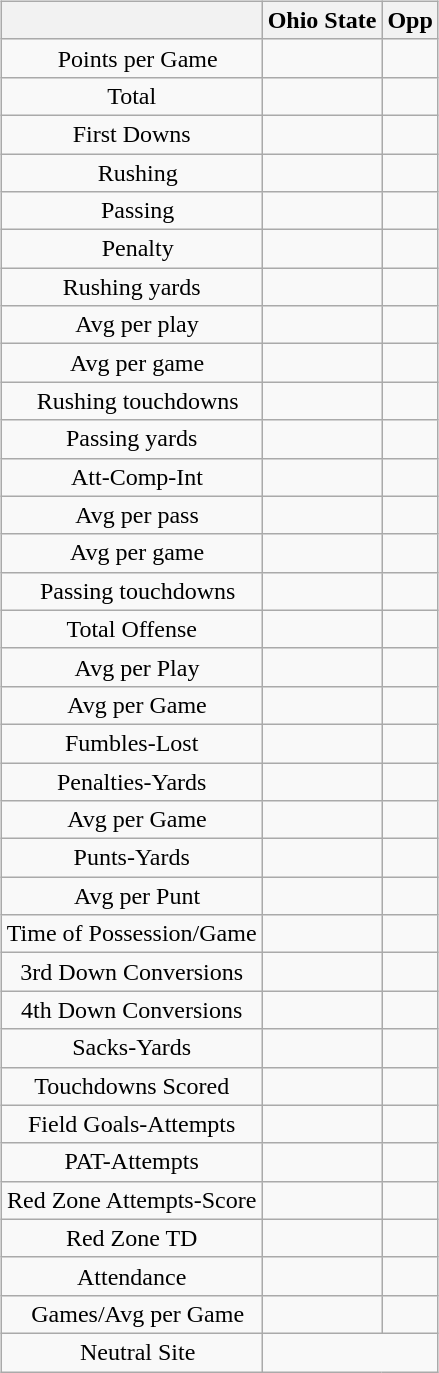<table ->
<tr>
<td valign="top"><br><table class="wikitable" style="text-align:center; style="white-space:nowrap;">
<tr>
<th></th>
<th>Ohio State</th>
<th>Opp</th>
</tr>
<tr>
<td>  Points per Game</td>
<td></td>
<td></td>
</tr>
<tr>
<td>Total</td>
<td></td>
<td></td>
</tr>
<tr>
<td>First Downs</td>
<td></td>
<td></td>
</tr>
<tr>
<td>  Rushing</td>
<td></td>
<td></td>
</tr>
<tr>
<td>  Passing</td>
<td></td>
<td></td>
</tr>
<tr>
<td>  Penalty</td>
<td></td>
<td></td>
</tr>
<tr>
<td>Rushing yards</td>
<td></td>
<td></td>
</tr>
<tr>
<td>  Avg per play</td>
<td></td>
<td></td>
</tr>
<tr>
<td>  Avg per game</td>
<td></td>
<td></td>
</tr>
<tr>
<td>  Rushing touchdowns</td>
<td></td>
<td></td>
</tr>
<tr>
<td>Passing yards</td>
<td></td>
<td></td>
</tr>
<tr>
<td>  Att-Comp-Int</td>
<td></td>
<td></td>
</tr>
<tr>
<td>  Avg per pass</td>
<td></td>
<td></td>
</tr>
<tr>
<td>  Avg per game</td>
<td></td>
<td></td>
</tr>
<tr>
<td>  Passing touchdowns</td>
<td></td>
<td></td>
</tr>
<tr>
<td>Total Offense</td>
<td></td>
<td></td>
</tr>
<tr>
<td>  Avg per Play</td>
<td></td>
<td></td>
</tr>
<tr>
<td>  Avg per Game</td>
<td></td>
<td></td>
</tr>
<tr>
<td>Fumbles-Lost</td>
<td></td>
<td></td>
</tr>
<tr>
<td>Penalties-Yards</td>
<td></td>
<td></td>
</tr>
<tr>
<td>  Avg per Game</td>
<td></td>
<td></td>
</tr>
<tr>
<td>Punts-Yards</td>
<td></td>
<td></td>
</tr>
<tr>
<td>  Avg per Punt</td>
<td></td>
<td></td>
</tr>
<tr>
<td>Time of Possession/Game</td>
<td></td>
<td></td>
</tr>
<tr>
<td>3rd Down Conversions</td>
<td></td>
<td></td>
</tr>
<tr>
<td>4th Down Conversions</td>
<td></td>
<td></td>
</tr>
<tr>
<td>Sacks-Yards</td>
<td></td>
<td></td>
</tr>
<tr>
<td>Touchdowns Scored</td>
<td></td>
<td></td>
</tr>
<tr>
<td>Field Goals-Attempts</td>
<td></td>
<td></td>
</tr>
<tr>
<td>PAT-Attempts</td>
<td></td>
<td></td>
</tr>
<tr>
<td>Red Zone Attempts-Score</td>
<td></td>
<td></td>
</tr>
<tr>
<td>Red Zone TD</td>
<td></td>
<td></td>
</tr>
<tr>
<td>Attendance</td>
<td></td>
<td></td>
</tr>
<tr>
<td>  Games/Avg per Game</td>
<td></td>
<td></td>
</tr>
<tr>
<td>  Neutral Site</td>
<td colspan="2" align="center"></td>
</tr>
</table>
</td>
</tr>
</table>
